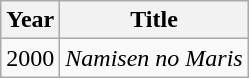<table class="wikitable">
<tr>
<th>Year</th>
<th>Title</th>
</tr>
<tr>
<td>2000</td>
<td><em>Namisen no Maris</em></td>
</tr>
</table>
